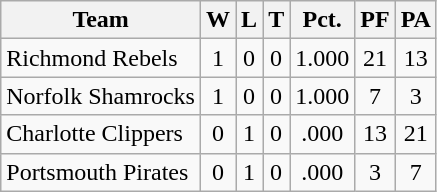<table class="wikitable">
<tr>
<th>Team</th>
<th>W</th>
<th>L</th>
<th>T</th>
<th>Pct.</th>
<th>PF</th>
<th>PA</th>
</tr>
<tr align="center">
<td align="left">Richmond Rebels</td>
<td>1</td>
<td>0</td>
<td>0</td>
<td>1.000</td>
<td>21</td>
<td>13</td>
</tr>
<tr align="center">
<td align="left">Norfolk Shamrocks</td>
<td>1</td>
<td>0</td>
<td>0</td>
<td>1.000</td>
<td>7</td>
<td>3</td>
</tr>
<tr align="center">
<td align="left">Charlotte Clippers</td>
<td>0</td>
<td>1</td>
<td>0</td>
<td>.000</td>
<td>13</td>
<td>21</td>
</tr>
<tr align="center">
<td align="left">Portsmouth Pirates</td>
<td>0</td>
<td>1</td>
<td>0</td>
<td>.000</td>
<td>3</td>
<td>7</td>
</tr>
</table>
